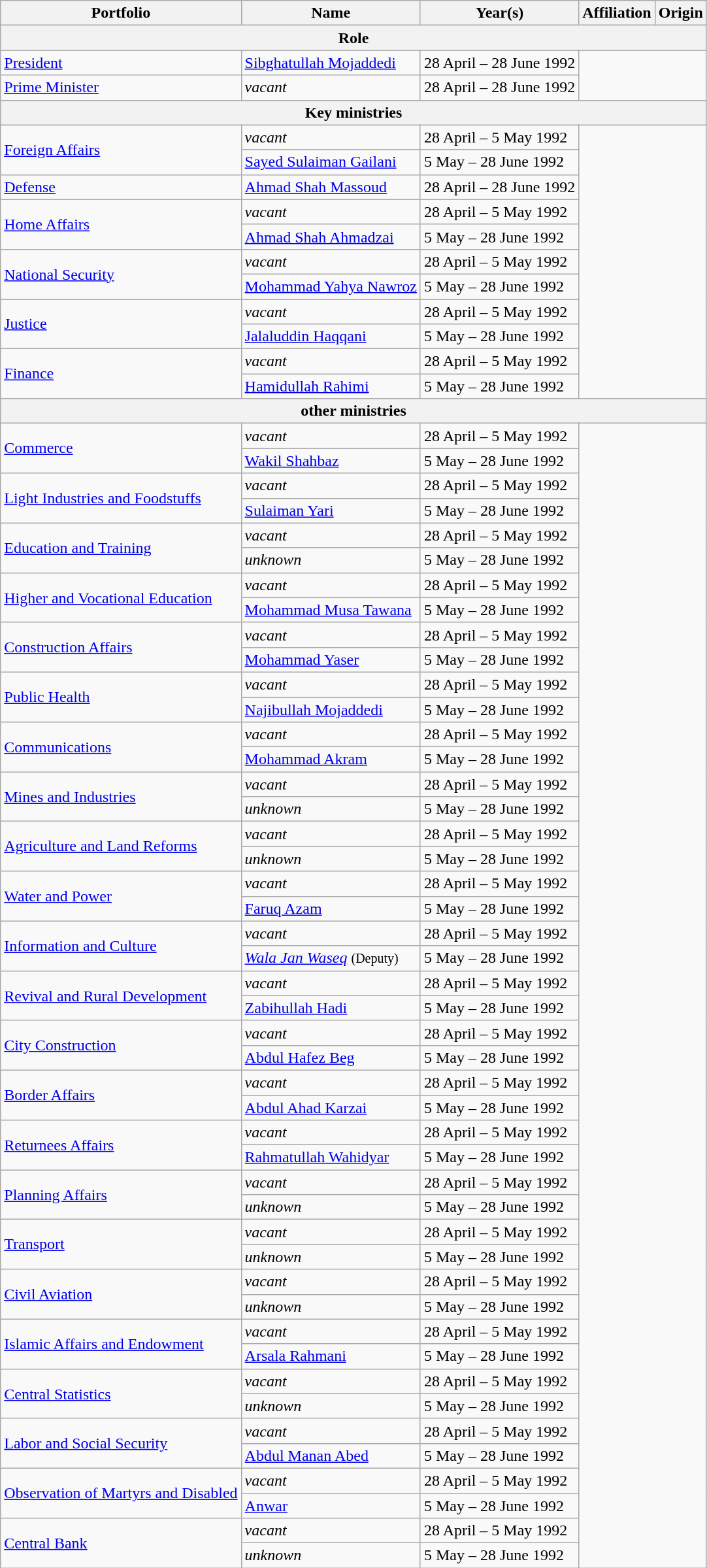<table class="wikitable sortable">
<tr>
<th>Portfolio</th>
<th>Name</th>
<th>Year(s)</th>
<th>Affiliation</th>
<th>Origin</th>
</tr>
<tr>
<th colspan="6"><strong>Role</strong></th>
</tr>
<tr>
<td><a href='#'>President</a></td>
<td><a href='#'>Sibghatullah Mojaddedi</a></td>
<td>28 April – 28 June 1992</td>
</tr>
<tr>
<td><a href='#'>Prime Minister</a></td>
<td><em>vacant</em></td>
<td>28 April – 28 June 1992</td>
</tr>
<tr>
<th colspan="6"><strong>Key ministries</strong></th>
</tr>
<tr>
<td rowspan="2"><a href='#'>Foreign Affairs</a></td>
<td><em>vacant</em></td>
<td>28 April – 5 May 1992</td>
</tr>
<tr>
<td><a href='#'>Sayed Sulaiman Gailani</a></td>
<td>5 May – 28 June 1992</td>
</tr>
<tr>
<td><a href='#'>Defense</a></td>
<td><a href='#'>Ahmad Shah Massoud</a></td>
<td>28 April – 28 June 1992</td>
</tr>
<tr>
<td rowspan="2"><a href='#'>Home Affairs</a></td>
<td><em>vacant</em></td>
<td>28 April – 5 May 1992</td>
</tr>
<tr>
<td><a href='#'>Ahmad Shah Ahmadzai</a></td>
<td>5 May – 28 June 1992</td>
</tr>
<tr>
<td rowspan="2"><a href='#'>National Security</a></td>
<td><em>vacant</em></td>
<td>28 April – 5 May 1992</td>
</tr>
<tr>
<td><a href='#'>Mohammad Yahya Nawroz</a></td>
<td>5 May – 28 June 1992</td>
</tr>
<tr>
<td rowspan="2"><a href='#'>Justice</a></td>
<td><em>vacant</em></td>
<td>28 April – 5 May 1992</td>
</tr>
<tr>
<td><a href='#'>Jalaluddin Haqqani</a></td>
<td>5 May – 28 June 1992</td>
</tr>
<tr>
<td rowspan="2"><a href='#'>Finance</a></td>
<td><em>vacant</em></td>
<td>28 April – 5 May 1992</td>
</tr>
<tr>
<td><a href='#'>Hamidullah Rahimi</a></td>
<td>5 May – 28 June 1992</td>
</tr>
<tr>
<th colspan="6"><strong>other ministries</strong></th>
</tr>
<tr>
<td rowspan="2"><a href='#'>Commerce</a></td>
<td><em>vacant</em></td>
<td>28 April – 5 May 1992</td>
</tr>
<tr>
<td><a href='#'>Wakil Shahbaz</a></td>
<td>5 May – 28 June 1992</td>
</tr>
<tr>
<td rowspan="2"><a href='#'>Light Industries and Foodstuffs</a></td>
<td><em>vacant</em></td>
<td>28 April – 5 May 1992</td>
</tr>
<tr>
<td><a href='#'>Sulaiman Yari</a></td>
<td>5 May – 28 June 1992</td>
</tr>
<tr>
<td rowspan="2"><a href='#'>Education and Training</a></td>
<td><em>vacant</em></td>
<td>28 April – 5 May 1992</td>
</tr>
<tr>
<td><em>unknown</em></td>
<td>5 May – 28 June 1992</td>
</tr>
<tr>
<td rowspan="2"><a href='#'>Higher and Vocational Education</a></td>
<td><em>vacant</em></td>
<td>28 April – 5 May 1992</td>
</tr>
<tr>
<td><a href='#'>Mohammad Musa Tawana</a></td>
<td>5 May – 28 June 1992</td>
</tr>
<tr>
<td rowspan="2"><a href='#'>Construction Affairs</a></td>
<td><em>vacant</em></td>
<td>28 April – 5 May 1992</td>
</tr>
<tr>
<td><a href='#'>Mohammad Yaser</a></td>
<td>5 May – 28 June 1992</td>
</tr>
<tr>
<td rowspan="2"><a href='#'>Public Health</a></td>
<td><em>vacant</em></td>
<td>28 April – 5 May 1992</td>
</tr>
<tr>
<td><a href='#'>Najibullah Mojaddedi</a></td>
<td>5 May – 28 June 1992</td>
</tr>
<tr>
<td rowspan="2"><a href='#'>Communications</a></td>
<td><em>vacant</em></td>
<td>28 April – 5 May 1992</td>
</tr>
<tr>
<td><a href='#'>Mohammad Akram</a></td>
<td>5 May – 28 June 1992</td>
</tr>
<tr>
<td rowspan="2"><a href='#'>Mines and Industries</a></td>
<td><em>vacant</em></td>
<td>28 April – 5 May 1992</td>
</tr>
<tr>
<td><em>unknown</em></td>
<td>5 May – 28 June 1992</td>
</tr>
<tr>
<td rowspan="2"><a href='#'>Agriculture and Land Reforms</a></td>
<td><em>vacant</em></td>
<td>28 April – 5 May 1992</td>
</tr>
<tr>
<td><em>unknown</em></td>
<td>5 May – 28 June 1992</td>
</tr>
<tr>
<td rowspan="2"><a href='#'>Water and Power</a></td>
<td><em>vacant</em></td>
<td>28 April – 5 May 1992</td>
</tr>
<tr>
<td><a href='#'>Faruq Azam</a></td>
<td>5 May – 28 June 1992</td>
</tr>
<tr>
<td rowspan="2"><a href='#'>Information and Culture</a></td>
<td><em>vacant</em></td>
<td>28 April – 5 May 1992</td>
</tr>
<tr>
<td><em><a href='#'>Wala Jan Waseq</a></em> <small>(Deputy)</small></td>
<td>5 May – 28 June 1992</td>
</tr>
<tr>
<td rowspan="2"><a href='#'>Revival and Rural Development</a></td>
<td><em>vacant</em></td>
<td>28 April – 5 May 1992</td>
</tr>
<tr>
<td><a href='#'>Zabihullah Hadi</a></td>
<td>5 May – 28 June 1992</td>
</tr>
<tr>
<td rowspan="2"><a href='#'>City Construction</a></td>
<td><em>vacant</em></td>
<td>28 April – 5 May 1992</td>
</tr>
<tr>
<td><a href='#'>Abdul Hafez Beg</a></td>
<td>5 May – 28 June 1992</td>
</tr>
<tr>
<td rowspan="2"><a href='#'>Border Affairs</a></td>
<td><em>vacant</em></td>
<td>28 April – 5 May 1992</td>
</tr>
<tr>
<td><a href='#'>Abdul Ahad Karzai</a></td>
<td>5 May – 28 June 1992</td>
</tr>
<tr>
<td rowspan="2"><a href='#'>Returnees Affairs</a></td>
<td><em>vacant</em></td>
<td>28 April – 5 May 1992</td>
</tr>
<tr>
<td><a href='#'>Rahmatullah Wahidyar</a></td>
<td>5 May – 28 June 1992</td>
</tr>
<tr>
<td rowspan="2"><a href='#'>Planning Affairs</a></td>
<td><em>vacant</em></td>
<td>28 April – 5 May 1992</td>
</tr>
<tr>
<td><em>unknown</em></td>
<td>5 May – 28 June 1992</td>
</tr>
<tr>
<td rowspan="2"><a href='#'>Transport</a></td>
<td><em>vacant</em></td>
<td>28 April – 5 May 1992</td>
</tr>
<tr>
<td><em>unknown</em></td>
<td>5 May – 28 June 1992</td>
</tr>
<tr>
<td rowspan="2"><a href='#'>Civil Aviation</a></td>
<td><em>vacant</em></td>
<td>28 April – 5 May 1992</td>
</tr>
<tr>
<td><em>unknown</em></td>
<td>5 May – 28 June 1992</td>
</tr>
<tr>
<td rowspan="2"><a href='#'>Islamic Affairs and Endowment</a></td>
<td><em>vacant</em></td>
<td>28 April – 5 May 1992</td>
</tr>
<tr>
<td><a href='#'>Arsala Rahmani</a></td>
<td>5 May – 28 June 1992</td>
</tr>
<tr>
<td rowspan="2"><a href='#'>Central Statistics</a></td>
<td><em>vacant</em></td>
<td>28 April – 5 May 1992</td>
</tr>
<tr>
<td><em>unknown</em></td>
<td>5 May – 28 June 1992</td>
</tr>
<tr>
<td rowspan="2"><a href='#'>Labor and Social Security</a></td>
<td><em>vacant</em></td>
<td>28 April – 5 May 1992</td>
</tr>
<tr>
<td><a href='#'>Abdul Manan Abed</a></td>
<td>5 May – 28 June 1992</td>
</tr>
<tr>
<td rowspan="2"><a href='#'>Observation of Martyrs and Disabled</a></td>
<td><em>vacant</em></td>
<td>28 April – 5 May 1992</td>
</tr>
<tr>
<td><a href='#'>Anwar</a></td>
<td>5 May – 28 June 1992</td>
</tr>
<tr>
<td rowspan="2"><a href='#'>Central Bank</a></td>
<td><em>vacant</em></td>
<td>28 April – 5 May 1992</td>
</tr>
<tr>
<td><em>unknown</em></td>
<td>5 May – 28 June 1992</td>
</tr>
</table>
